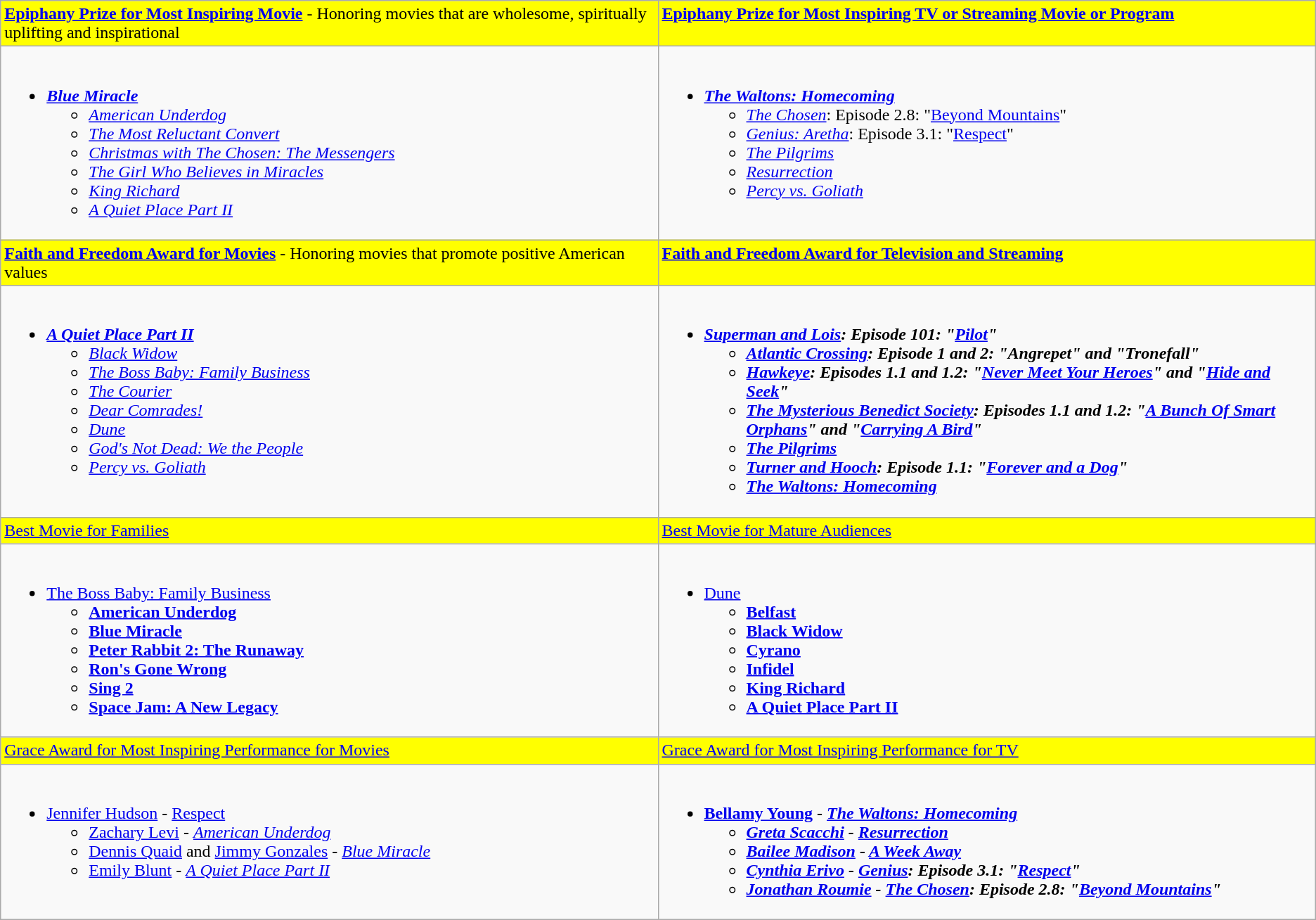<table class=wikitable>
<tr>
<td valign="top" width="50%" style="background: yellow;"><strong><a href='#'>Epiphany Prize for Most Inspiring Movie</a></strong> - Honoring movies that are wholesome, spiritually uplifting and inspirational</td>
<td valign="top" width="50%" style="background: yellow;"><strong><a href='#'>Epiphany Prize for Most Inspiring TV or Streaming Movie or Program</a></strong></td>
</tr>
<tr valign="top">
<td><br><ul><li><strong><em><a href='#'>Blue Miracle</a></em></strong><ul><li><em><a href='#'>American Underdog</a></em></li><li><em><a href='#'>The Most Reluctant Convert</a></em></li><li><em><a href='#'>Christmas with The Chosen: The Messengers</a></em></li><li><em><a href='#'>The Girl Who Believes in Miracles</a></em></li><li><em><a href='#'>King Richard</a></em></li><li><em><a href='#'>A Quiet Place Part II</a></em></li></ul></li></ul></td>
<td><br><ul><li><strong><em><a href='#'>The Waltons: Homecoming</a></em></strong><ul><li><em><a href='#'>The Chosen</a></em>: Episode 2.8: "<a href='#'>Beyond Mountains</a>"</li><li><em><a href='#'>Genius: Aretha</a></em>: Episode 3.1: "<a href='#'>Respect</a>"</li><li><em><a href='#'>The Pilgrims</a></em></li><li><em><a href='#'>Resurrection</a></em></li><li><em><a href='#'>Percy vs. Goliath</a></em></li></ul></li></ul></td>
</tr>
<tr>
<td valign="top" style="background: yellow;"><strong><a href='#'>Faith and Freedom Award for Movies</a></strong> - Honoring movies that promote positive American values</td>
<td valign="top" style="background: yellow;"><strong><a href='#'>Faith and Freedom Award for Television and Streaming</a></strong></td>
</tr>
<tr valign="top">
<td><br><ul><li><strong><em><a href='#'>A Quiet Place Part II</a></em></strong><ul><li><em><a href='#'>Black Widow</a></em></li><li><em><a href='#'>The Boss Baby: Family Business</a></em></li><li><em><a href='#'>The Courier</a></em></li><li><em><a href='#'>Dear Comrades!</a></em></li><li><em><a href='#'>Dune</a></em></li><li><em><a href='#'>God's Not Dead: We the People</a></em></li><li><em><a href='#'>Percy vs. Goliath</a></em></li></ul></li></ul></td>
<td><br><ul><li><strong><em><a href='#'>Superman and Lois</a><em>: Episode 101: "<a href='#'>Pilot</a>"<strong><ul><li></em><a href='#'>Atlantic Crossing</a><em>: Episode 1 and 2: "Angrepet" and "Tronefall"</li><li></em><a href='#'>Hawkeye</a><em>: Episodes 1.1 and 1.2: "<a href='#'>Never Meet Your Heroes</a>" and "<a href='#'>Hide and Seek</a>"</li><li></em><a href='#'>The Mysterious Benedict Society</a><em>: Episodes 1.1 and 1.2: "<a href='#'>A Bunch Of Smart Orphans</a>" and "<a href='#'>Carrying A Bird</a>"</li><li></em><a href='#'>The Pilgrims</a><em></li><li></em><a href='#'>Turner and Hooch</a><em>: Episode 1.1: "<a href='#'>Forever and a Dog</a>"</li><li></em><a href='#'>The Waltons: Homecoming</a><em></li></ul></li></ul></td>
</tr>
<tr>
<td valign="top" style="background: yellow;"></strong><a href='#'>Best Movie for Families</a><strong></td>
<td valign="top" style="background: yellow;"></strong><a href='#'>Best Movie for Mature Audiences</a><strong></td>
</tr>
<tr valign="top">
<td><br><ul><li></em></strong><a href='#'>The Boss Baby: Family Business</a><strong><em><ul><li></em><a href='#'>American Underdog</a><em></li><li></em><a href='#'>Blue Miracle</a><em></li><li></em><a href='#'>Peter Rabbit 2: The Runaway</a><em></li><li></em><a href='#'>Ron's Gone Wrong</a><em></li><li></em><a href='#'>Sing 2</a><em></li><li></em><a href='#'>Space Jam: A New Legacy</a><em></li></ul></li></ul></td>
<td><br><ul><li></em></strong><a href='#'>Dune</a><strong><em><ul><li></em><a href='#'>Belfast</a><em></li><li></em><a href='#'>Black Widow</a><em></li><li></em><a href='#'>Cyrano</a><em></li><li></em><a href='#'>Infidel</a><em></li><li></em><a href='#'>King Richard</a><em></li><li></em><a href='#'>A Quiet Place Part II</a><em></li></ul></li></ul></td>
</tr>
<tr>
<td valign="top" style="background: yellow;"></strong><a href='#'>Grace Award for Most Inspiring Performance for Movies</a><strong></td>
<td valign="top" style="background: yellow;"></strong><a href='#'>Grace Award for Most Inspiring Performance for TV</a><strong></td>
</tr>
<tr valign="top">
<td><br><ul><li></strong><a href='#'>Jennifer Hudson</a> - </em><a href='#'>Respect</a></em></strong><ul><li><a href='#'>Zachary Levi</a> - <em><a href='#'>American Underdog</a></em></li><li><a href='#'>Dennis Quaid</a> and <a href='#'>Jimmy Gonzales</a> - <em><a href='#'>Blue Miracle</a></em></li><li><a href='#'>Emily Blunt</a> - <em><a href='#'>A Quiet Place Part II</a></em></li></ul></li></ul></td>
<td><br><ul><li><strong><a href='#'>Bellamy Young</a> - <em><a href='#'>The Waltons: Homecoming</a><strong><em><ul><li><a href='#'>Greta Scacchi</a> - </em><a href='#'>Resurrection</a><em></li><li><a href='#'>Bailee Madison</a> - </em><a href='#'>A Week Away</a><em></li><li><a href='#'>Cynthia Erivo</a> - </em><a href='#'>Genius</a><em>: Episode 3.1: "<a href='#'>Respect</a>"</li><li><a href='#'>Jonathan Roumie</a> - </em><a href='#'>The Chosen</a><em>:  Episode 2.8: "<a href='#'>Beyond Mountains</a>"</li></ul></li></ul></td>
</tr>
</table>
